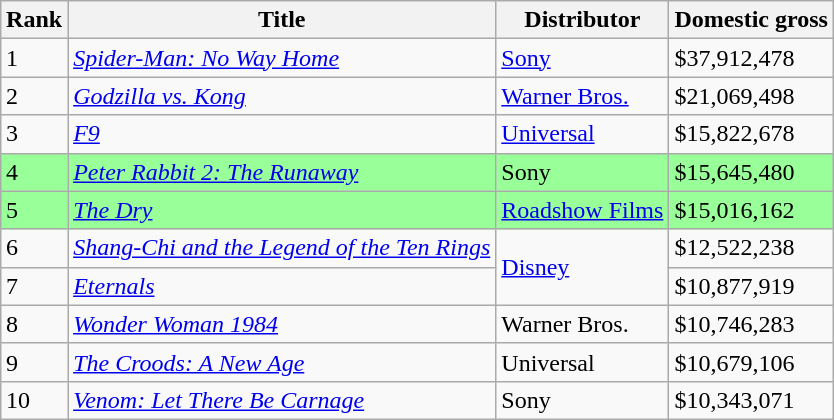<table class="wikitable sortable" style="margin:auto; margin:auto;">
<tr>
<th>Rank</th>
<th>Title</th>
<th>Distributor</th>
<th>Domestic gross</th>
</tr>
<tr>
<td>1</td>
<td><em><a href='#'>Spider-Man: No Way Home</a></em></td>
<td><a href='#'>Sony</a></td>
<td>$37,912,478</td>
</tr>
<tr>
<td>2</td>
<td><em><a href='#'>Godzilla vs. Kong</a></em></td>
<td><a href='#'>Warner Bros.</a></td>
<td>$21,069,498</td>
</tr>
<tr>
<td>3</td>
<td><em><a href='#'>F9</a></em></td>
<td><a href='#'>Universal</a></td>
<td>$15,822,678</td>
</tr>
<tr style="background:#9f9;">
<td>4</td>
<td><em><a href='#'>Peter Rabbit 2: The Runaway</a></em></td>
<td>Sony</td>
<td>$15,645,480</td>
</tr>
<tr style="background:#9f9;">
<td>5</td>
<td><em><a href='#'>The Dry</a></em></td>
<td><a href='#'>Roadshow Films</a></td>
<td>$15,016,162</td>
</tr>
<tr>
<td>6</td>
<td><em><a href='#'>Shang-Chi and the Legend of the Ten Rings</a></em></td>
<td rowspan="2"><a href='#'>Disney</a></td>
<td>$12,522,238</td>
</tr>
<tr>
<td>7</td>
<td><em><a href='#'>Eternals</a></em></td>
<td>$10,877,919</td>
</tr>
<tr>
<td>8</td>
<td><em><a href='#'>Wonder Woman 1984</a></em></td>
<td>Warner Bros.</td>
<td>$10,746,283</td>
</tr>
<tr>
<td>9</td>
<td><em><a href='#'>The Croods: A New Age</a></em></td>
<td>Universal</td>
<td>$10,679,106</td>
</tr>
<tr>
<td>10</td>
<td><em><a href='#'>Venom: Let There Be Carnage</a></em></td>
<td>Sony</td>
<td>$10,343,071</td>
</tr>
</table>
